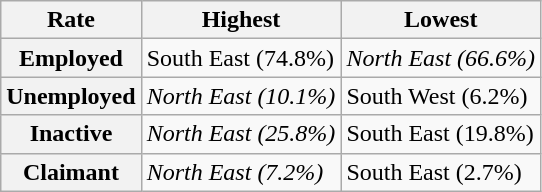<table class="wikitable">
<tr>
<th>Rate</th>
<th>Highest</th>
<th>Lowest</th>
</tr>
<tr>
<th>Employed</th>
<td>South East (74.8%)<br></td>
<td><em>North East (66.6%)</em></td>
</tr>
<tr>
<th>Unemployed</th>
<td><em>North East (10.1%)</em><br></td>
<td>South West (6.2%)</td>
</tr>
<tr>
<th>Inactive</th>
<td><em>North East (25.8%)</em><br></td>
<td>South East (19.8%)</td>
</tr>
<tr>
<th>Claimant</th>
<td><em>North East (7.2%)</em><br></td>
<td>South East (2.7%)</td>
</tr>
</table>
